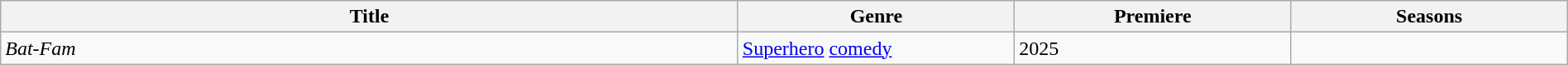<table class="wikitable sortable" style="width:100%;">
<tr>
<th style="width:40%;">Title</th>
<th style="width:15%;">Genre</th>
<th style="width:15%;">Premiere</th>
<th style="width:15%;">Seasons</th>
</tr>
<tr>
<td><em>Bat-Fam</em></td>
<td><a href='#'>Superhero</a> <a href='#'>comedy</a></td>
<td>2025</td>
<td></td>
</tr>
</table>
